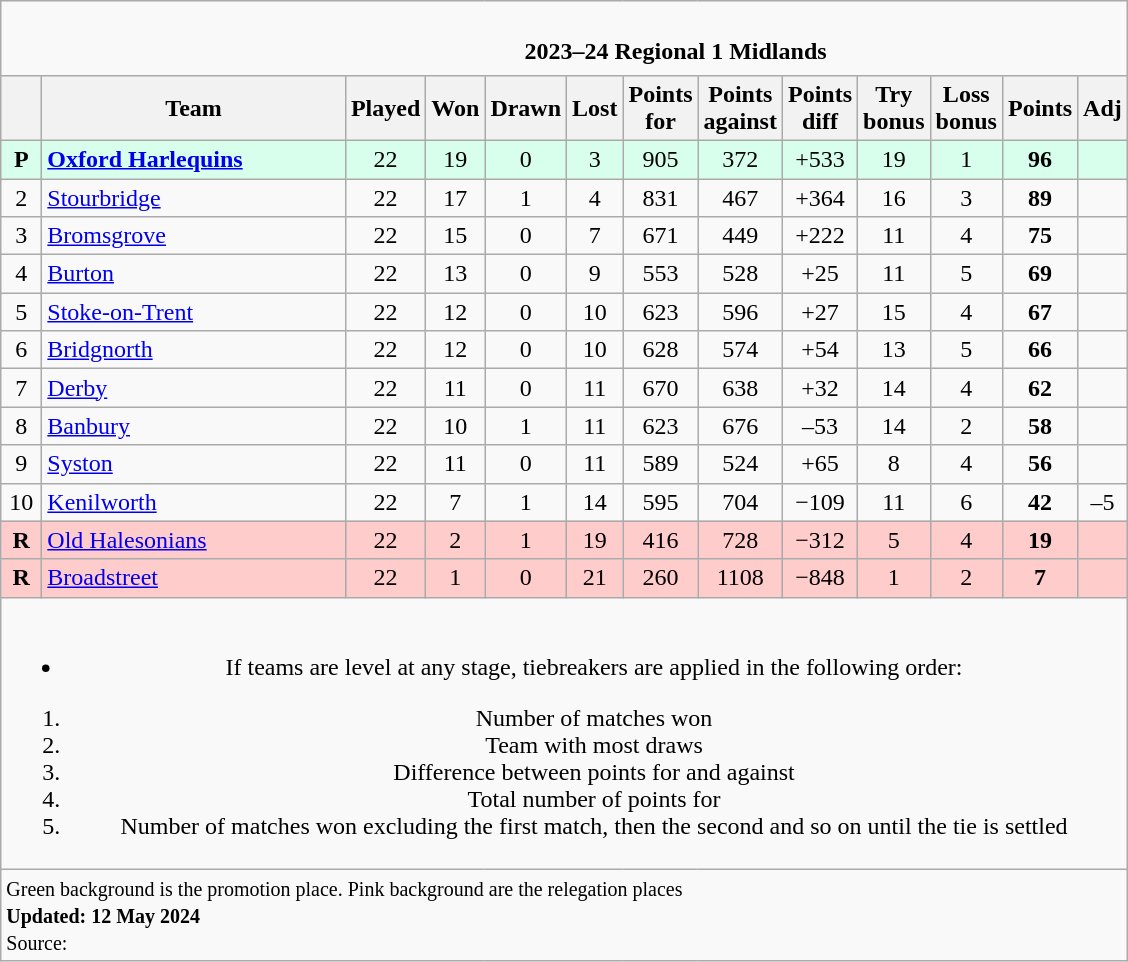<table class="wikitable" style="text-align: center;">
<tr>
<td colspan="15" cellpadding="0" cellspacing="0"><br><table border="0" width="100%" cellpadding="0" cellspacing="0">
<tr>
<td width=20% style="border:0px"></td>
<td style="border:0px"><strong>2023–24 Regional 1 Midlands</strong></td>
</tr>
</table>
</td>
</tr>
<tr>
<th bgcolor="#efefef" width="20"></th>
<th bgcolor="#efefef" width="195">Team</th>
<th bgcolor="#efefef" width="20">Played</th>
<th bgcolor="#efefef" width="20">Won</th>
<th bgcolor="#efefef" width="20">Drawn</th>
<th bgcolor="#efefef" width="20">Lost</th>
<th bgcolor="#efefef" width="25">Points for</th>
<th bgcolor="#efefef" width="20">Points against</th>
<th bgcolor="#efefef" width="20">Points diff</th>
<th bgcolor="#efefef" width="20">Try bonus</th>
<th bgcolor="#efefef" width="20">Loss bonus</th>
<th bgcolor="#efefef" width="20">Points</th>
<th bgcolor="#efefef" width="20">Adj</th>
</tr>
<tr bgcolor=#d8ffeb align=center>
<td><strong>P</strong></td>
<td style="text-align:left;"><strong><a href='#'>Oxford Harlequins</a></strong></td>
<td>22</td>
<td>19</td>
<td>0</td>
<td>3</td>
<td>905</td>
<td>372</td>
<td>+533</td>
<td>19</td>
<td>1</td>
<td><strong>96</strong></td>
<td></td>
</tr>
<tr>
<td>2</td>
<td style="text-align:left;"><a href='#'>Stourbridge</a></td>
<td>22</td>
<td>17</td>
<td>1</td>
<td>4</td>
<td>831</td>
<td>467</td>
<td>+364</td>
<td>16</td>
<td>3</td>
<td><strong>89</strong></td>
<td></td>
</tr>
<tr>
<td>3</td>
<td style="text-align:left;"><a href='#'>Bromsgrove</a></td>
<td>22</td>
<td>15</td>
<td>0</td>
<td>7</td>
<td>671</td>
<td>449</td>
<td>+222</td>
<td>11</td>
<td>4</td>
<td><strong>75</strong></td>
<td></td>
</tr>
<tr>
<td>4</td>
<td style="text-align:left;"><a href='#'>Burton</a></td>
<td>22</td>
<td>13</td>
<td>0</td>
<td>9</td>
<td>553</td>
<td>528</td>
<td>+25</td>
<td>11</td>
<td>5</td>
<td><strong>69</strong></td>
<td></td>
</tr>
<tr>
<td>5</td>
<td style="text-align:left;"><a href='#'>Stoke-on-Trent</a></td>
<td>22</td>
<td>12</td>
<td>0</td>
<td>10</td>
<td>623</td>
<td>596</td>
<td>+27</td>
<td>15</td>
<td>4</td>
<td><strong>67</strong></td>
<td></td>
</tr>
<tr>
<td>6</td>
<td style="text-align:left;"><a href='#'>Bridgnorth</a></td>
<td>22</td>
<td>12</td>
<td>0</td>
<td>10</td>
<td>628</td>
<td>574</td>
<td>+54</td>
<td>13</td>
<td>5</td>
<td><strong>66</strong></td>
<td></td>
</tr>
<tr>
<td>7</td>
<td style="text-align:left;"><a href='#'>Derby</a></td>
<td>22</td>
<td>11</td>
<td>0</td>
<td>11</td>
<td>670</td>
<td>638</td>
<td>+32</td>
<td>14</td>
<td>4</td>
<td><strong>62</strong></td>
<td></td>
</tr>
<tr>
<td>8</td>
<td style="text-align:left;"><a href='#'>Banbury</a></td>
<td>22</td>
<td>10</td>
<td>1</td>
<td>11</td>
<td>623</td>
<td>676</td>
<td>–53</td>
<td>14</td>
<td>2</td>
<td><strong>58</strong></td>
<td></td>
</tr>
<tr>
<td>9</td>
<td style="text-align:left;"><a href='#'>Syston</a></td>
<td>22</td>
<td>11</td>
<td>0</td>
<td>11</td>
<td>589</td>
<td>524</td>
<td>+65</td>
<td>8</td>
<td>4</td>
<td><strong>56</strong></td>
<td></td>
</tr>
<tr>
<td>10</td>
<td style="text-align:left;"><a href='#'>Kenilworth</a></td>
<td>22</td>
<td>7</td>
<td>1</td>
<td>14</td>
<td>595</td>
<td>704</td>
<td>−109</td>
<td>11</td>
<td>6</td>
<td><strong>42</strong></td>
<td>–5</td>
</tr>
<tr style="background-color:#ffcccc;">
<td><strong>R</strong></td>
<td style="text-align:left;"><a href='#'>Old Halesonians</a></td>
<td>22</td>
<td>2</td>
<td>1</td>
<td>19</td>
<td>416</td>
<td>728</td>
<td>−312</td>
<td>5</td>
<td>4</td>
<td><strong>19</strong></td>
<td></td>
</tr>
<tr style="background-color:#ffcccc;">
<td><strong>R</strong></td>
<td style="text-align:left;"><a href='#'>Broadstreet</a></td>
<td>22</td>
<td>1</td>
<td>0</td>
<td>21</td>
<td>260</td>
<td>1108</td>
<td>−848</td>
<td>1</td>
<td>2</td>
<td><strong>7</strong></td>
<td></td>
</tr>
<tr>
<td colspan="15"><br><ul><li>If teams are level at any stage, tiebreakers are applied in the following order:</li></ul><ol><li>Number of matches won</li><li>Team with most draws</li><li>Difference between points for and against</li><li>Total number of points for</li><li>Number of matches won excluding the first match, then the second and so on until the tie is settled</li></ol></td>
</tr>
<tr | style="text-align:left;" |>
<td colspan="15" style="border:0px"><small><span>Green background</span> is the promotion place. <span>Pink background</span> are the relegation places <br><strong>Updated: 12 May 2024</strong><br>Source: </small></td>
</tr>
</table>
